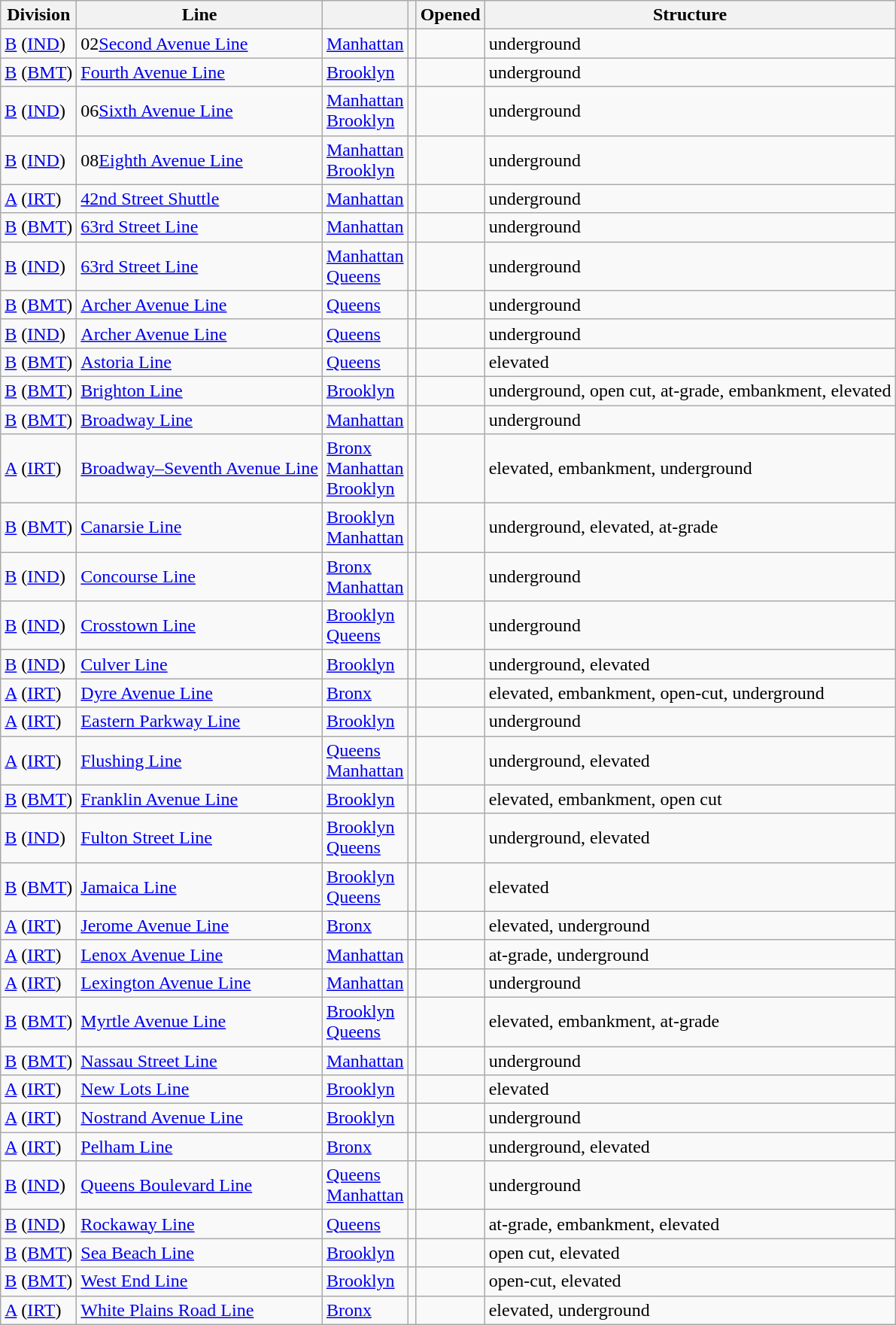<table class="wikitable sortable" border="1">
<tr>
<th>Division</th>
<th>Line</th>
<th></th>
<th></th>
<th>Opened</th>
<th>Structure</th>
</tr>
<tr>
<td><a href='#'>B</a> (<a href='#'>IND</a>)</td>
<td> <span>02</span><a href='#'>Second Avenue Line</a></td>
<td><a href='#'>Manhattan</a></td>
<td></td>
<td></td>
<td>underground</td>
</tr>
<tr>
<td><a href='#'>B</a> (<a href='#'>BMT</a>)</td>
<td><a href='#'>Fourth Avenue Line</a></td>
<td><a href='#'>Brooklyn</a></td>
<td></td>
<td></td>
<td>underground</td>
</tr>
<tr>
<td><a href='#'>B</a> (<a href='#'>IND</a>)</td>
<td> <span>06</span><a href='#'>Sixth Avenue Line</a></td>
<td><a href='#'>Manhattan</a><br><a href='#'>Brooklyn</a></td>
<td></td>
<td></td>
<td>underground</td>
</tr>
<tr>
<td><a href='#'>B</a> (<a href='#'>IND</a>)</td>
<td> <span>08</span><a href='#'>Eighth Avenue Line</a></td>
<td><a href='#'>Manhattan</a><br><a href='#'>Brooklyn</a></td>
<td></td>
<td></td>
<td>underground</td>
</tr>
<tr>
<td><a href='#'>A</a> (<a href='#'>IRT</a>)</td>
<td><a href='#'>42nd Street Shuttle</a></td>
<td><a href='#'>Manhattan</a></td>
<td></td>
<td></td>
<td>underground</td>
</tr>
<tr>
<td><a href='#'>B</a> (<a href='#'>BMT</a>)</td>
<td><a href='#'>63rd Street Line</a></td>
<td><a href='#'>Manhattan</a></td>
<td></td>
<td></td>
<td>underground</td>
</tr>
<tr>
<td><a href='#'>B</a> (<a href='#'>IND</a>)</td>
<td><a href='#'>63rd Street Line</a></td>
<td><a href='#'>Manhattan</a><br><a href='#'>Queens</a></td>
<td></td>
<td></td>
<td>underground</td>
</tr>
<tr>
<td><a href='#'>B</a> (<a href='#'>BMT</a>)</td>
<td><a href='#'>Archer Avenue Line</a></td>
<td><a href='#'>Queens</a></td>
<td></td>
<td></td>
<td>underground</td>
</tr>
<tr>
<td><a href='#'>B</a> (<a href='#'>IND</a>)</td>
<td><a href='#'>Archer Avenue Line</a></td>
<td><a href='#'>Queens</a></td>
<td></td>
<td></td>
<td>underground</td>
</tr>
<tr>
<td><a href='#'>B</a> (<a href='#'>BMT</a>)</td>
<td><a href='#'>Astoria Line</a></td>
<td><a href='#'>Queens</a></td>
<td></td>
<td></td>
<td>elevated</td>
</tr>
<tr>
<td><a href='#'>B</a> (<a href='#'>BMT</a>)</td>
<td><a href='#'>Brighton Line</a></td>
<td><a href='#'>Brooklyn</a></td>
<td></td>
<td></td>
<td>underground, open cut, at-grade, embankment, elevated</td>
</tr>
<tr>
<td><a href='#'>B</a> (<a href='#'>BMT</a>)</td>
<td> <a href='#'>Broadway Line</a></td>
<td><a href='#'>Manhattan</a></td>
<td></td>
<td></td>
<td>underground</td>
</tr>
<tr>
<td><a href='#'>A</a> (<a href='#'>IRT</a>)</td>
<td> <a href='#'>Broadway–Seventh Avenue Line</a></td>
<td><a href='#'>Bronx</a><br><a href='#'>Manhattan</a><br><a href='#'>Brooklyn</a></td>
<td></td>
<td></td>
<td>elevated, embankment, underground</td>
</tr>
<tr>
<td><a href='#'>B</a> (<a href='#'>BMT</a>)</td>
<td> <a href='#'>Canarsie Line</a></td>
<td><a href='#'>Brooklyn</a><br><a href='#'>Manhattan</a></td>
<td></td>
<td></td>
<td>underground, elevated, at-grade</td>
</tr>
<tr>
<td><a href='#'>B</a> (<a href='#'>IND</a>)</td>
<td><a href='#'>Concourse Line</a></td>
<td><a href='#'>Bronx</a><br><a href='#'>Manhattan</a></td>
<td></td>
<td></td>
<td>underground</td>
</tr>
<tr>
<td><a href='#'>B</a> (<a href='#'>IND</a>)</td>
<td> <a href='#'>Crosstown Line</a></td>
<td><a href='#'>Brooklyn</a><br><a href='#'>Queens</a></td>
<td></td>
<td></td>
<td>underground</td>
</tr>
<tr>
<td><a href='#'>B</a> (<a href='#'>IND</a>)</td>
<td><a href='#'>Culver Line</a></td>
<td><a href='#'>Brooklyn</a></td>
<td></td>
<td></td>
<td>underground, elevated</td>
</tr>
<tr>
<td><a href='#'>A</a> (<a href='#'>IRT</a>)</td>
<td><a href='#'>Dyre Avenue Line</a></td>
<td><a href='#'>Bronx</a></td>
<td></td>
<td></td>
<td>elevated, embankment, open-cut, underground</td>
</tr>
<tr>
<td><a href='#'>A</a> (<a href='#'>IRT</a>)</td>
<td><a href='#'>Eastern Parkway Line</a></td>
<td><a href='#'>Brooklyn</a></td>
<td></td>
<td></td>
<td>underground</td>
</tr>
<tr>
<td><a href='#'>A</a> (<a href='#'>IRT</a>)</td>
<td> <a href='#'>Flushing Line</a></td>
<td><a href='#'>Queens</a><br><a href='#'>Manhattan</a></td>
<td></td>
<td></td>
<td>underground, elevated</td>
</tr>
<tr>
<td><a href='#'>B</a> (<a href='#'>BMT</a>)</td>
<td><a href='#'>Franklin Avenue Line</a></td>
<td><a href='#'>Brooklyn</a></td>
<td></td>
<td></td>
<td>elevated, embankment, open cut</td>
</tr>
<tr>
<td><a href='#'>B</a> (<a href='#'>IND</a>)</td>
<td><a href='#'>Fulton Street Line</a></td>
<td><a href='#'>Brooklyn</a><br><a href='#'>Queens</a></td>
<td></td>
<td></td>
<td>underground, elevated</td>
</tr>
<tr>
<td><a href='#'>B</a> (<a href='#'>BMT</a>)</td>
<td><a href='#'>Jamaica Line</a></td>
<td><a href='#'>Brooklyn</a><br><a href='#'>Queens</a></td>
<td></td>
<td></td>
<td>elevated</td>
</tr>
<tr>
<td><a href='#'>A</a> (<a href='#'>IRT</a>)</td>
<td><a href='#'>Jerome Avenue Line</a></td>
<td><a href='#'>Bronx</a></td>
<td></td>
<td></td>
<td>elevated, underground</td>
</tr>
<tr>
<td><a href='#'>A</a> (<a href='#'>IRT</a>)</td>
<td><a href='#'>Lenox Avenue Line</a></td>
<td><a href='#'>Manhattan</a></td>
<td></td>
<td></td>
<td>at-grade, underground</td>
</tr>
<tr>
<td><a href='#'>A</a> (<a href='#'>IRT</a>)</td>
<td> <a href='#'>Lexington Avenue Line</a></td>
<td><a href='#'>Manhattan</a></td>
<td></td>
<td></td>
<td>underground</td>
</tr>
<tr>
<td><a href='#'>B</a> (<a href='#'>BMT</a>)</td>
<td><a href='#'>Myrtle Avenue Line</a></td>
<td><a href='#'>Brooklyn</a><br><a href='#'>Queens</a></td>
<td></td>
<td></td>
<td>elevated, embankment, at-grade</td>
</tr>
<tr>
<td><a href='#'>B</a> (<a href='#'>BMT</a>)</td>
<td> <a href='#'>Nassau Street Line</a></td>
<td><a href='#'>Manhattan</a></td>
<td></td>
<td></td>
<td>underground</td>
</tr>
<tr>
<td><a href='#'>A</a> (<a href='#'>IRT</a>)</td>
<td><a href='#'>New Lots Line</a></td>
<td><a href='#'>Brooklyn</a></td>
<td></td>
<td></td>
<td>elevated</td>
</tr>
<tr>
<td><a href='#'>A</a> (<a href='#'>IRT</a>)</td>
<td><a href='#'>Nostrand Avenue Line</a></td>
<td><a href='#'>Brooklyn</a></td>
<td></td>
<td></td>
<td>underground</td>
</tr>
<tr>
<td><a href='#'>A</a> (<a href='#'>IRT</a>)</td>
<td><a href='#'>Pelham Line</a></td>
<td><a href='#'>Bronx</a></td>
<td></td>
<td></td>
<td>underground, elevated</td>
</tr>
<tr>
<td><a href='#'>B</a> (<a href='#'>IND</a>)</td>
<td><a href='#'>Queens Boulevard Line</a></td>
<td><a href='#'>Queens</a><br><a href='#'>Manhattan</a></td>
<td></td>
<td></td>
<td>underground</td>
</tr>
<tr>
<td><a href='#'>B</a> (<a href='#'>IND</a>)</td>
<td><a href='#'>Rockaway Line</a></td>
<td><a href='#'>Queens</a></td>
<td></td>
<td></td>
<td>at-grade, embankment, elevated</td>
</tr>
<tr>
<td><a href='#'>B</a> (<a href='#'>BMT</a>)</td>
<td><a href='#'>Sea Beach Line</a></td>
<td><a href='#'>Brooklyn</a></td>
<td></td>
<td></td>
<td>open cut, elevated</td>
</tr>
<tr>
<td><a href='#'>B</a> (<a href='#'>BMT</a>)</td>
<td><a href='#'>West End Line</a></td>
<td><a href='#'>Brooklyn</a></td>
<td></td>
<td></td>
<td>open-cut, elevated</td>
</tr>
<tr>
<td><a href='#'>A</a> (<a href='#'>IRT</a>)</td>
<td><a href='#'>White Plains Road Line</a></td>
<td><a href='#'>Bronx</a></td>
<td></td>
<td></td>
<td>elevated, underground</td>
</tr>
</table>
